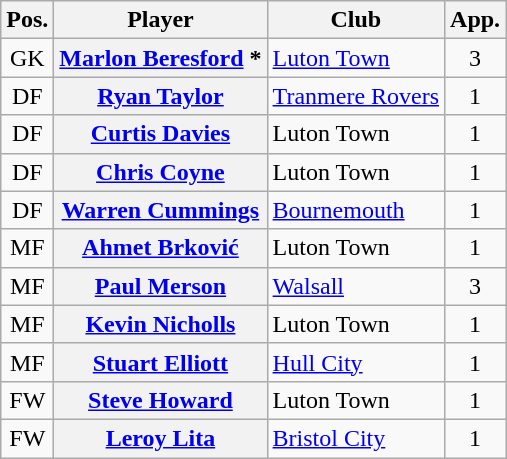<table class="wikitable plainrowheaders" style="text-align: left">
<tr>
<th scope=col>Pos.</th>
<th scope=col>Player</th>
<th scope=col>Club</th>
<th scope=col>App.</th>
</tr>
<tr>
<td style=text-align:center>GK</td>
<th scope=row><a href='#'>Marlon Beresford</a> *</th>
<td><a href='#'>Luton Town</a></td>
<td style=text-align:center>3</td>
</tr>
<tr>
<td style=text-align:center>DF</td>
<th scope=row><a href='#'>Ryan Taylor</a></th>
<td><a href='#'>Tranmere Rovers</a></td>
<td style=text-align:center>1</td>
</tr>
<tr>
<td style=text-align:center>DF</td>
<th scope=row><a href='#'>Curtis Davies</a></th>
<td>Luton Town</td>
<td style=text-align:center>1</td>
</tr>
<tr>
<td style=text-align:center>DF</td>
<th scope=row><a href='#'>Chris Coyne</a></th>
<td>Luton Town</td>
<td style=text-align:center>1</td>
</tr>
<tr>
<td style=text-align:center>DF</td>
<th scope=row><a href='#'>Warren Cummings</a></th>
<td><a href='#'>Bournemouth</a></td>
<td style=text-align:center>1</td>
</tr>
<tr>
<td style=text-align:center>MF</td>
<th scope=row><a href='#'>Ahmet Brković</a></th>
<td>Luton Town</td>
<td style=text-align:center>1</td>
</tr>
<tr>
<td style=text-align:center>MF</td>
<th scope=row><a href='#'>Paul Merson</a></th>
<td><a href='#'>Walsall</a></td>
<td style=text-align:center>3</td>
</tr>
<tr>
<td style=text-align:center>MF</td>
<th scope=row><a href='#'>Kevin Nicholls</a></th>
<td>Luton Town</td>
<td style=text-align:center>1</td>
</tr>
<tr>
<td style=text-align:center>MF</td>
<th scope=row><a href='#'>Stuart Elliott</a></th>
<td><a href='#'>Hull City</a></td>
<td style=text-align:center>1</td>
</tr>
<tr>
<td style=text-align:center>FW</td>
<th scope=row><a href='#'>Steve Howard</a></th>
<td>Luton Town</td>
<td style=text-align:center>1</td>
</tr>
<tr>
<td style=text-align:center>FW</td>
<th scope=row><a href='#'>Leroy Lita</a></th>
<td><a href='#'>Bristol City</a></td>
<td style=text-align:center>1</td>
</tr>
</table>
